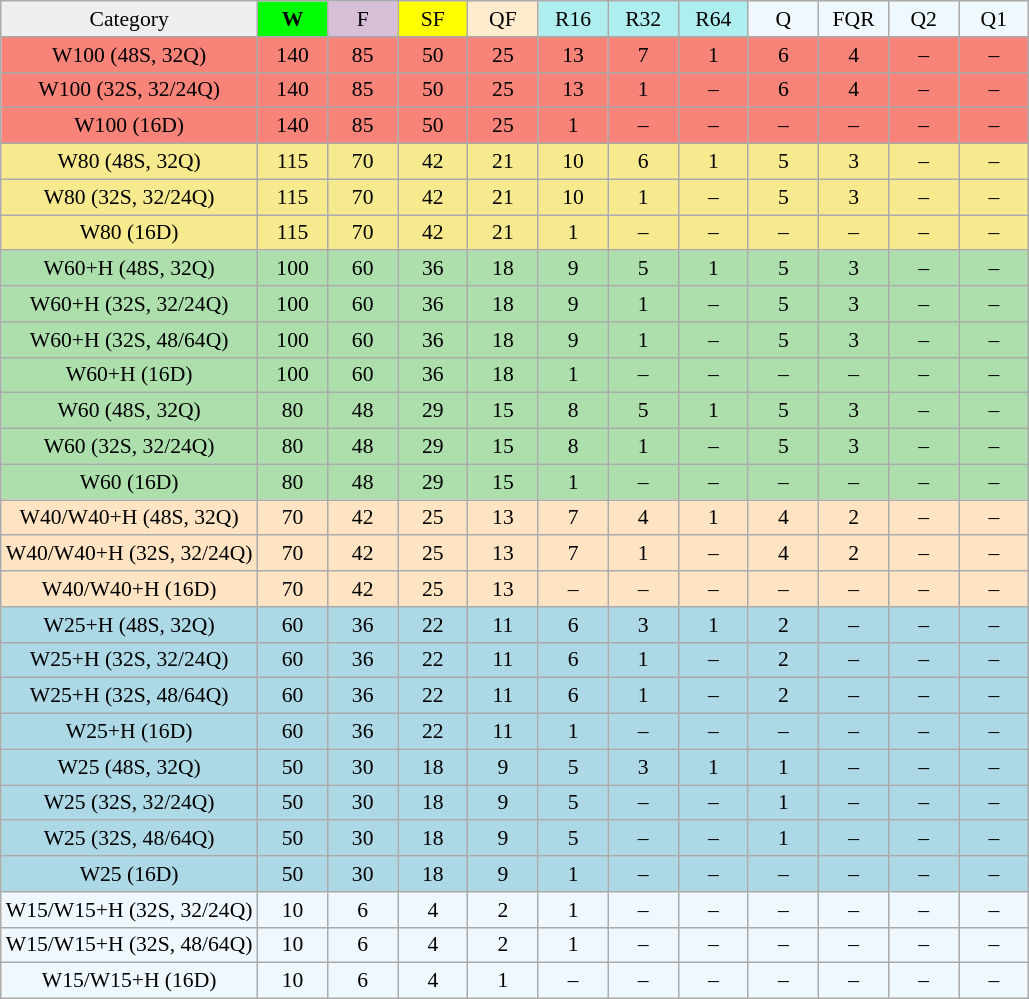<table class="wikitable" style="font-size:90%">
<tr align=center>
<td style="background:#efefef;">Category</td>
<td style="width:40px; background:lime;"><strong>W</strong></td>
<td style="width:40px; background:thistle;">F</td>
<td style="width:40px; background:#ff0;">SF</td>
<td style="width:40px; background:#ffebcd;">QF</td>
<td style="width:40px; background:#afeeee;">R16</td>
<td style="width:40px; background:#afeeee;">R32</td>
<td style="width:40px; background:#afeeee;">R64</td>
<td style="width:40px; background:#f0f8ff;">Q</td>
<td style="width:40px; background:#f0f8ff;">FQR</td>
<td style="width:40px; background:#f0f8ff;">Q2</td>
<td style="width:40px; background:#f0f8ff;">Q1</td>
</tr>
<tr style="text-align:center; background:#f88379;">
<td>W100 (48S, 32Q)</td>
<td>140</td>
<td>85</td>
<td>50</td>
<td>25</td>
<td>13</td>
<td>7</td>
<td>1</td>
<td>6</td>
<td>4</td>
<td>–</td>
<td>–</td>
</tr>
<tr style="text-align:center; background:#f88379;">
<td>W100 (32S, 32/24Q)</td>
<td>140</td>
<td>85</td>
<td>50</td>
<td>25</td>
<td>13</td>
<td>1</td>
<td>–</td>
<td>6</td>
<td>4</td>
<td>–</td>
<td>–</td>
</tr>
<tr style="text-align:center; background:#f88379;">
<td>W100 (16D)</td>
<td>140</td>
<td>85</td>
<td>50</td>
<td>25</td>
<td>1</td>
<td>–</td>
<td>–</td>
<td>–</td>
<td>–</td>
<td>–</td>
<td>–</td>
</tr>
<tr style="text-align:center; background:#f7e98e;">
<td>W80 (48S, 32Q)</td>
<td>115</td>
<td>70</td>
<td>42</td>
<td>21</td>
<td>10</td>
<td>6</td>
<td>1</td>
<td>5</td>
<td>3</td>
<td>–</td>
<td>–</td>
</tr>
<tr style="text-align:center; background:#f7e98e;">
<td>W80 (32S, 32/24Q)</td>
<td>115</td>
<td>70</td>
<td>42</td>
<td>21</td>
<td>10</td>
<td>1</td>
<td>–</td>
<td>5</td>
<td>3</td>
<td>–</td>
<td>–</td>
</tr>
<tr style="text-align:center; background:#f7e98e;">
<td>W80 (16D)</td>
<td>115</td>
<td>70</td>
<td>42</td>
<td>21</td>
<td>1</td>
<td>–</td>
<td>–</td>
<td>–</td>
<td>–</td>
<td>–</td>
<td>–</td>
</tr>
<tr style="text-align:center; background:#addfad;">
<td>W60+H (48S, 32Q)</td>
<td>100</td>
<td>60</td>
<td>36</td>
<td>18</td>
<td>9</td>
<td>5</td>
<td>1</td>
<td>5</td>
<td>3</td>
<td>–</td>
<td>–</td>
</tr>
<tr style="text-align:center; background:#addfad;">
<td>W60+H (32S, 32/24Q)</td>
<td>100</td>
<td>60</td>
<td>36</td>
<td>18</td>
<td>9</td>
<td>1</td>
<td>–</td>
<td>5</td>
<td>3</td>
<td>–</td>
<td>–</td>
</tr>
<tr style="text-align:center; background:#addfad;">
<td>W60+H (32S, 48/64Q)</td>
<td>100</td>
<td>60</td>
<td>36</td>
<td>18</td>
<td>9</td>
<td>1</td>
<td>–</td>
<td>5</td>
<td>3</td>
<td>–</td>
<td>–</td>
</tr>
<tr style="text-align:center; background:#addfad;">
<td>W60+H (16D)</td>
<td>100</td>
<td>60</td>
<td>36</td>
<td>18</td>
<td>1</td>
<td>–</td>
<td>–</td>
<td>–</td>
<td>–</td>
<td>–</td>
<td>–</td>
</tr>
<tr style="text-align:center; background:#addfad;">
<td>W60 (48S, 32Q)</td>
<td>80</td>
<td>48</td>
<td>29</td>
<td>15</td>
<td>8</td>
<td>5</td>
<td>1</td>
<td>5</td>
<td>3</td>
<td>–</td>
<td>–</td>
</tr>
<tr style="text-align:center; background:#addfad;">
<td>W60 (32S, 32/24Q)</td>
<td>80</td>
<td>48</td>
<td>29</td>
<td>15</td>
<td>8</td>
<td>1</td>
<td>–</td>
<td>5</td>
<td>3</td>
<td>–</td>
<td>–</td>
</tr>
<tr style="text-align:center; background:#addfad;">
<td>W60 (16D)</td>
<td>80</td>
<td>48</td>
<td>29</td>
<td>15</td>
<td>1</td>
<td>–</td>
<td>–</td>
<td>–</td>
<td>–</td>
<td>–</td>
<td>–</td>
</tr>
<tr style="text-align:center; background:#ffe4c4;">
<td>W40/W40+H (48S, 32Q)</td>
<td>70</td>
<td>42</td>
<td>25</td>
<td>13</td>
<td>7</td>
<td>4</td>
<td>1</td>
<td>4</td>
<td>2</td>
<td>–</td>
<td>–</td>
</tr>
<tr style="text-align:center; background:#ffe4c4;">
<td>W40/W40+H (32S, 32/24Q)</td>
<td>70</td>
<td>42</td>
<td>25</td>
<td>13</td>
<td>7</td>
<td>1</td>
<td>–</td>
<td>4</td>
<td>2</td>
<td>–</td>
<td>–</td>
</tr>
<tr style="text-align:center; background:#ffe4c4;">
<td>W40/W40+H (16D)</td>
<td>70</td>
<td>42</td>
<td>25</td>
<td>13</td>
<td>–</td>
<td>–</td>
<td>–</td>
<td>–</td>
<td>–</td>
<td>–</td>
<td>–</td>
</tr>
<tr style="text-align:center; background:lightblue;">
<td>W25+H (48S, 32Q)</td>
<td>60</td>
<td>36</td>
<td>22</td>
<td>11</td>
<td>6</td>
<td>3</td>
<td>1</td>
<td>2</td>
<td>–</td>
<td>–</td>
<td>–</td>
</tr>
<tr style="text-align:center; background:lightblue;">
<td>W25+H (32S, 32/24Q)</td>
<td>60</td>
<td>36</td>
<td>22</td>
<td>11</td>
<td>6</td>
<td>1</td>
<td>–</td>
<td>2</td>
<td>–</td>
<td>–</td>
<td>–</td>
</tr>
<tr style="text-align:center; background:lightblue;">
<td>W25+H (32S, 48/64Q)</td>
<td>60</td>
<td>36</td>
<td>22</td>
<td>11</td>
<td>6</td>
<td>1</td>
<td>–</td>
<td>2</td>
<td>–</td>
<td>–</td>
<td>–</td>
</tr>
<tr style="text-align:center; background:lightblue;">
<td>W25+H (16D)</td>
<td>60</td>
<td>36</td>
<td>22</td>
<td>11</td>
<td>1</td>
<td>–</td>
<td>–</td>
<td>–</td>
<td>–</td>
<td>–</td>
<td>–</td>
</tr>
<tr style="text-align:center; background:lightblue;">
<td>W25 (48S, 32Q)</td>
<td>50</td>
<td>30</td>
<td>18</td>
<td>9</td>
<td>5</td>
<td>3</td>
<td>1</td>
<td>1</td>
<td>–</td>
<td>–</td>
<td>–</td>
</tr>
<tr style="text-align:center; background:lightblue;">
<td>W25 (32S, 32/24Q)</td>
<td>50</td>
<td>30</td>
<td>18</td>
<td>9</td>
<td>5</td>
<td>–</td>
<td>–</td>
<td>1</td>
<td>–</td>
<td>–</td>
<td>–</td>
</tr>
<tr style="text-align:center; background:lightblue;">
<td>W25 (32S, 48/64Q)</td>
<td>50</td>
<td>30</td>
<td>18</td>
<td>9</td>
<td>5</td>
<td>–</td>
<td>–</td>
<td>1</td>
<td>–</td>
<td>–</td>
<td>–</td>
</tr>
<tr style="text-align:center; background:lightblue;">
<td>W25 (16D)</td>
<td>50</td>
<td>30</td>
<td>18</td>
<td>9</td>
<td>1</td>
<td>–</td>
<td>–</td>
<td>–</td>
<td>–</td>
<td>–</td>
<td>–</td>
</tr>
<tr style="text-align:center; background:#f0f8ff;">
<td>W15/W15+H (32S, 32/24Q)</td>
<td>10</td>
<td>6</td>
<td>4</td>
<td>2</td>
<td>1</td>
<td>–</td>
<td>–</td>
<td>–</td>
<td>–</td>
<td>–</td>
<td>–</td>
</tr>
<tr style="text-align:center; background:#f0f8ff;">
<td>W15/W15+H (32S, 48/64Q)</td>
<td>10</td>
<td>6</td>
<td>4</td>
<td>2</td>
<td>1</td>
<td>–</td>
<td>–</td>
<td>–</td>
<td>–</td>
<td>–</td>
<td>–</td>
</tr>
<tr style="text-align:center; background:#f0f8ff;">
<td>W15/W15+H (16D)</td>
<td>10</td>
<td>6</td>
<td>4</td>
<td>1</td>
<td>–</td>
<td>–</td>
<td>–</td>
<td>–</td>
<td>–</td>
<td>–</td>
<td>–</td>
</tr>
</table>
